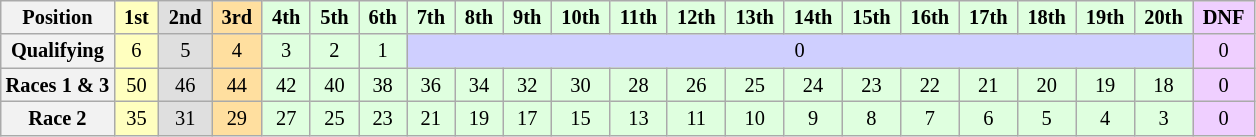<table class="wikitable" style="font-size:85%; text-align:center">
<tr>
<th>Position</th>
<td style="background:#ffffbf;"> <strong>1st</strong> </td>
<td style="background:#dfdfdf;"> <strong>2nd</strong> </td>
<td style="background:#ffdf9f;"> <strong>3rd</strong> </td>
<td style="background:#dfffdf;"> <strong>4th</strong> </td>
<td style="background:#dfffdf;"> <strong>5th</strong> </td>
<td style="background:#dfffdf;"> <strong>6th</strong> </td>
<td style="background:#dfffdf;"> <strong>7th</strong> </td>
<td style="background:#dfffdf;"> <strong>8th</strong> </td>
<td style="background:#dfffdf;"> <strong>9th</strong> </td>
<td style="background:#dfffdf;"> <strong>10th</strong> </td>
<td style="background:#dfffdf;"> <strong>11th</strong> </td>
<td style="background:#dfffdf;"> <strong>12th</strong> </td>
<td style="background:#dfffdf;"> <strong>13th</strong> </td>
<td style="background:#dfffdf;"> <strong>14th</strong> </td>
<td style="background:#dfffdf;"> <strong>15th</strong> </td>
<td style="background:#dfffdf;"> <strong>16th</strong> </td>
<td style="background:#dfffdf;"> <strong>17th</strong> </td>
<td style="background:#dfffdf;"> <strong>18th</strong> </td>
<td style="background:#dfffdf;"> <strong>19th</strong> </td>
<td style="background:#dfffdf;"> <strong>20th</strong> </td>
<td style="background:#efcfff;"> <strong>DNF</strong> </td>
</tr>
<tr>
<th>Qualifying</th>
<td style="background:#ffffbf;">6</td>
<td style="background:#dfdfdf;">5</td>
<td style="background:#ffdf9f;">4</td>
<td style="background:#dfffdf;">3</td>
<td style="background:#dfffdf;">2</td>
<td style="background:#dfffdf;">1</td>
<td colspan=14 style="background:#cfcfff;">0</td>
<td style="background:#efcfff;">0</td>
</tr>
<tr>
<th>Races 1 & 3</th>
<td style="background:#ffffbf;">50</td>
<td style="background:#dfdfdf;">46</td>
<td style="background:#ffdf9f;">44</td>
<td style="background:#dfffdf;">42</td>
<td style="background:#dfffdf;">40</td>
<td style="background:#dfffdf;">38</td>
<td style="background:#dfffdf;">36</td>
<td style="background:#dfffdf;">34</td>
<td style="background:#dfffdf;">32</td>
<td style="background:#dfffdf;">30</td>
<td style="background:#dfffdf;">28</td>
<td style="background:#dfffdf;">26</td>
<td style="background:#dfffdf;">25</td>
<td style="background:#dfffdf;">24</td>
<td style="background:#dfffdf;">23</td>
<td style="background:#dfffdf;">22</td>
<td style="background:#dfffdf;">21</td>
<td style="background:#dfffdf;">20</td>
<td style="background:#dfffdf;">19</td>
<td style="background:#dfffdf;">18</td>
<td style="background:#efcfff;">0</td>
</tr>
<tr>
<th>Race 2</th>
<td style="background:#ffffbf;">35</td>
<td style="background:#dfdfdf;">31</td>
<td style="background:#ffdf9f;">29</td>
<td style="background:#dfffdf;">27</td>
<td style="background:#dfffdf;">25</td>
<td style="background:#dfffdf;">23</td>
<td style="background:#dfffdf;">21</td>
<td style="background:#dfffdf;">19</td>
<td style="background:#dfffdf;">17</td>
<td style="background:#dfffdf;">15</td>
<td style="background:#dfffdf;">13</td>
<td style="background:#dfffdf;">11</td>
<td style="background:#dfffdf;">10</td>
<td style="background:#dfffdf;">9</td>
<td style="background:#dfffdf;">8</td>
<td style="background:#dfffdf;">7</td>
<td style="background:#dfffdf;">6</td>
<td style="background:#dfffdf;">5</td>
<td style="background:#dfffdf;">4</td>
<td style="background:#dfffdf;">3</td>
<td style="background:#efcfff;">0</td>
</tr>
</table>
